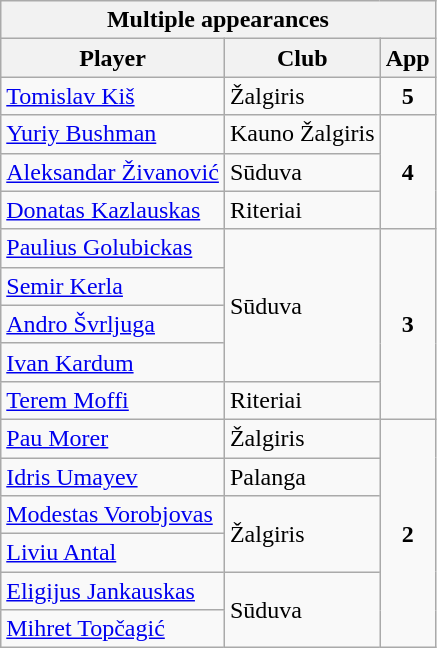<table class="wikitable collapsible collapsed">
<tr>
<th colspan="3">Multiple appearances</th>
</tr>
<tr>
<th>Player</th>
<th>Club</th>
<th>App</th>
</tr>
<tr>
<td> <a href='#'>Tomislav Kiš</a></td>
<td>Žalgiris</td>
<td style="text-align:center;"><strong>5</strong></td>
</tr>
<tr>
<td> <a href='#'>Yuriy Bushman</a></td>
<td>Kauno Žalgiris</td>
<td rowspan="3" style="text-align:center;"><strong>4</strong></td>
</tr>
<tr>
<td> <a href='#'>Aleksandar Živanović</a></td>
<td>Sūduva</td>
</tr>
<tr>
<td> <a href='#'>Donatas Kazlauskas</a></td>
<td>Riteriai</td>
</tr>
<tr>
<td> <a href='#'>Paulius Golubickas</a></td>
<td rowspan="4">Sūduva</td>
<td rowspan="5" style="text-align:center;"><strong>3</strong></td>
</tr>
<tr>
<td> <a href='#'>Semir Kerla</a></td>
</tr>
<tr>
<td> <a href='#'>Andro Švrljuga</a></td>
</tr>
<tr>
<td> <a href='#'>Ivan Kardum</a></td>
</tr>
<tr>
<td> <a href='#'>Terem Moffi</a></td>
<td>Riteriai</td>
</tr>
<tr>
<td> <a href='#'>Pau Morer</a></td>
<td>Žalgiris</td>
<td rowspan="6" style="text-align:center;"><strong>2</strong></td>
</tr>
<tr>
<td> <a href='#'>Idris Umayev</a></td>
<td>Palanga</td>
</tr>
<tr>
<td> <a href='#'>Modestas Vorobjovas</a></td>
<td rowspan="2">Žalgiris</td>
</tr>
<tr>
<td> <a href='#'>Liviu Antal</a></td>
</tr>
<tr>
<td> <a href='#'>Eligijus Jankauskas</a></td>
<td rowspan="2">Sūduva</td>
</tr>
<tr>
<td> <a href='#'>Mihret Topčagić</a></td>
</tr>
</table>
